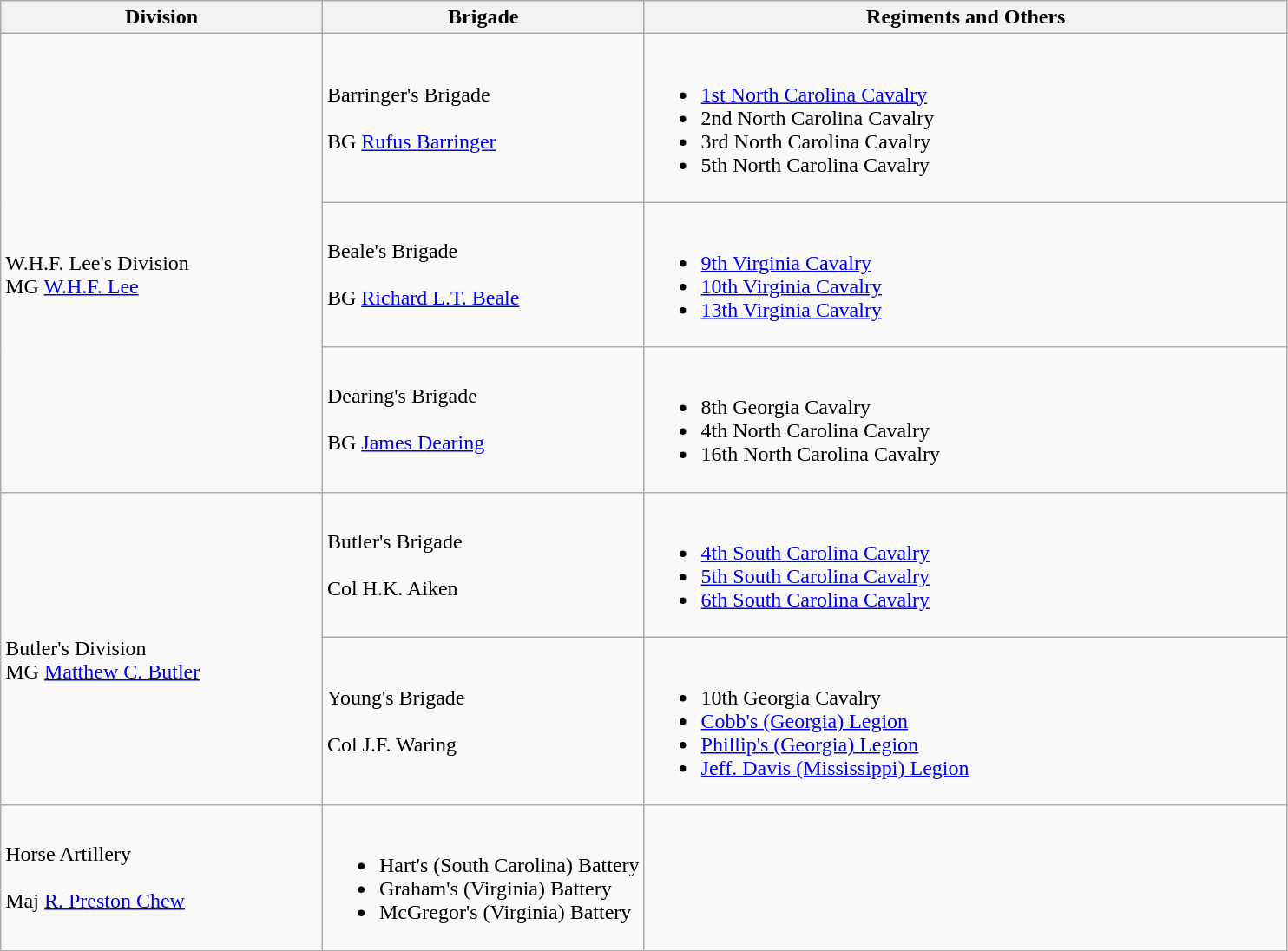<table class="wikitable">
<tr>
<th style="width:25%;">Division</th>
<th style="width:25%;">Brigade</th>
<th>Regiments and Others</th>
</tr>
<tr>
<td rowspan=3><br>W.H.F. Lee's Division
<br>
MG <a href='#'>W.H.F. Lee</a></td>
<td>Barringer's Brigade<br><br>
BG <a href='#'>Rufus Barringer</a></td>
<td><br><ul><li><a href='#'>1st North Carolina Cavalry</a></li><li>2nd North Carolina Cavalry</li><li>3rd North Carolina Cavalry</li><li>5th North Carolina Cavalry</li></ul></td>
</tr>
<tr>
<td>Beale's Brigade<br><br>
BG <a href='#'>Richard L.T. Beale</a></td>
<td><br><ul><li><a href='#'>9th Virginia Cavalry</a></li><li><a href='#'>10th Virginia Cavalry</a></li><li><a href='#'>13th Virginia Cavalry</a></li></ul></td>
</tr>
<tr>
<td>Dearing's Brigade<br><br>
BG <a href='#'>James Dearing</a></td>
<td><br><ul><li>8th Georgia Cavalry</li><li>4th North Carolina Cavalry</li><li>16th North Carolina Cavalry</li></ul></td>
</tr>
<tr>
<td rowspan=2><br>Butler's Division
<br>
MG <a href='#'>Matthew C. Butler</a></td>
<td>Butler's Brigade<br><br>
Col H.K. Aiken</td>
<td><br><ul><li><a href='#'>4th South Carolina Cavalry</a></li><li><a href='#'>5th South Carolina Cavalry</a></li><li><a href='#'>6th South Carolina Cavalry</a></li></ul></td>
</tr>
<tr>
<td>Young's Brigade<br><br>
Col J.F. Waring</td>
<td><br><ul><li>10th Georgia Cavalry</li><li><a href='#'>Cobb's (Georgia) Legion</a></li><li><a href='#'>Phillip's (Georgia) Legion</a></li><li><a href='#'>Jeff. Davis (Mississippi) Legion</a></li></ul></td>
</tr>
<tr>
<td>Horse Artillery<br><br>
Maj <a href='#'>R. Preston Chew</a></td>
<td><br><ul><li>Hart's (South Carolina) Battery</li><li>Graham's (Virginia) Battery</li><li>McGregor's (Virginia) Battery</li></ul></td>
</tr>
</table>
